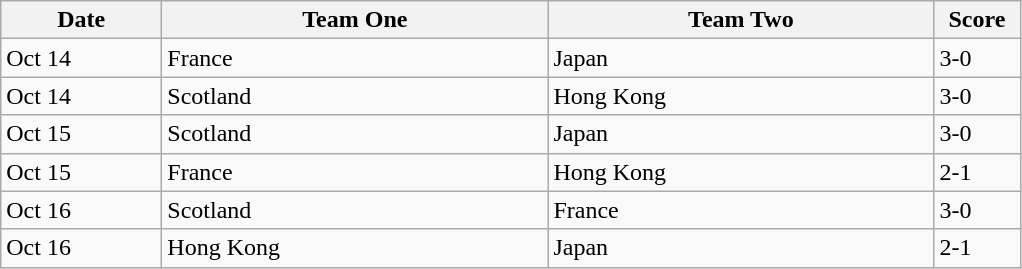<table class="wikitable">
<tr>
<th width=100>Date</th>
<th width=250>Team One</th>
<th width=250>Team Two</th>
<th width=50>Score</th>
</tr>
<tr>
<td>Oct 14</td>
<td> France</td>
<td> Japan</td>
<td>3-0</td>
</tr>
<tr>
<td>Oct 14</td>
<td> Scotland</td>
<td> Hong Kong</td>
<td>3-0</td>
</tr>
<tr>
<td>Oct 15</td>
<td> Scotland</td>
<td> Japan</td>
<td>3-0</td>
</tr>
<tr>
<td>Oct 15</td>
<td> France</td>
<td> Hong Kong</td>
<td>2-1</td>
</tr>
<tr>
<td>Oct 16</td>
<td> Scotland</td>
<td> France</td>
<td>3-0</td>
</tr>
<tr>
<td>Oct 16</td>
<td> Hong Kong</td>
<td> Japan</td>
<td>2-1</td>
</tr>
</table>
